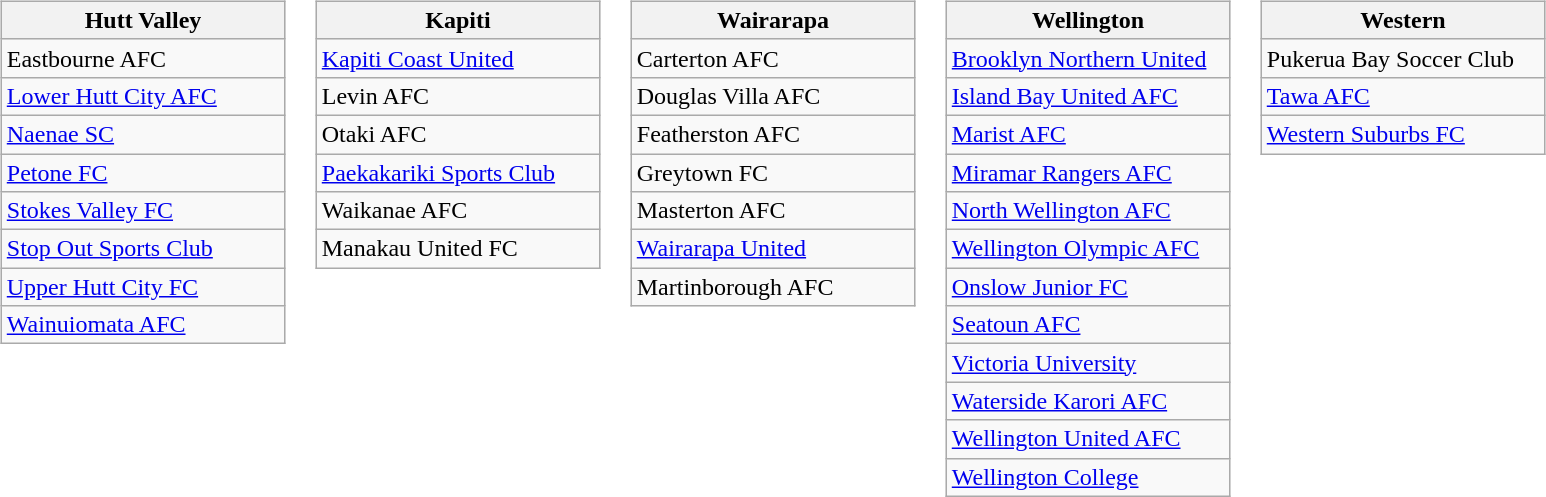<table>
<tr valign=top>
<td><br><table class="wikitable" width=190px>
<tr>
<th>Hutt Valley</th>
</tr>
<tr>
<td>Eastbourne AFC</td>
</tr>
<tr>
<td><a href='#'>Lower Hutt City AFC</a></td>
</tr>
<tr>
<td><a href='#'>Naenae SC</a></td>
</tr>
<tr>
<td><a href='#'>Petone FC</a></td>
</tr>
<tr>
<td><a href='#'>Stokes Valley FC</a></td>
</tr>
<tr>
<td><a href='#'>Stop Out Sports Club</a></td>
</tr>
<tr>
<td><a href='#'>Upper Hutt City FC</a></td>
</tr>
<tr>
<td><a href='#'>Wainuiomata AFC</a></td>
</tr>
</table>
</td>
<td><br><table class="wikitable" width=190px>
<tr>
<th>Kapiti</th>
</tr>
<tr>
<td><a href='#'>Kapiti Coast United</a></td>
</tr>
<tr>
<td>Levin AFC</td>
</tr>
<tr>
<td>Otaki AFC</td>
</tr>
<tr>
<td><a href='#'>Paekakariki Sports Club</a></td>
</tr>
<tr>
<td>Waikanae AFC</td>
</tr>
<tr>
<td>Manakau United FC</td>
</tr>
</table>
</td>
<td><br><table class="wikitable" width=190px>
<tr>
<th>Wairarapa</th>
</tr>
<tr>
<td>Carterton AFC</td>
</tr>
<tr>
<td>Douglas Villa AFC</td>
</tr>
<tr>
<td>Featherston AFC</td>
</tr>
<tr>
<td>Greytown FC</td>
</tr>
<tr>
<td>Masterton AFC</td>
</tr>
<tr>
<td><a href='#'>Wairarapa United</a></td>
</tr>
<tr>
<td>Martinborough AFC</td>
</tr>
</table>
</td>
<td><br><table class="wikitable" width=190px>
<tr>
<th>Wellington</th>
</tr>
<tr>
<td><a href='#'>Brooklyn Northern United</a></td>
</tr>
<tr>
<td><a href='#'>Island Bay United AFC</a></td>
</tr>
<tr>
<td><a href='#'>Marist AFC</a></td>
</tr>
<tr>
<td><a href='#'>Miramar Rangers AFC</a></td>
</tr>
<tr>
<td><a href='#'>North Wellington AFC</a></td>
</tr>
<tr>
<td><a href='#'>Wellington Olympic AFC</a></td>
</tr>
<tr>
<td><a href='#'>Onslow Junior FC</a></td>
</tr>
<tr>
<td><a href='#'>Seatoun AFC</a></td>
</tr>
<tr>
<td><a href='#'>Victoria University</a></td>
</tr>
<tr>
<td><a href='#'>Waterside Karori AFC</a></td>
</tr>
<tr>
<td><a href='#'>Wellington United AFC</a></td>
</tr>
<tr>
<td><a href='#'>Wellington College</a></td>
</tr>
</table>
</td>
<td><br><table class="wikitable" width=190px>
<tr>
<th>Western</th>
</tr>
<tr>
<td>Pukerua Bay Soccer Club</td>
</tr>
<tr>
<td><a href='#'>Tawa AFC</a></td>
</tr>
<tr>
<td><a href='#'>Western Suburbs FC</a></td>
</tr>
</table>
</td>
</tr>
</table>
